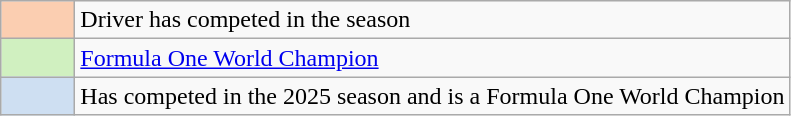<table class="wikitable">
<tr>
<th scope=row width=42px align=center style="background-color:#FBCEB1"></th>
<td>Driver has competed in the  season</td>
</tr>
<tr>
<th scope=row width=40px align=center style="background-color:#D0F0C0"></th>
<td><a href='#'>Formula One World Champion</a></td>
</tr>
<tr>
<th scope=row width=40px align=center style="background-color:#cedff2"></th>
<td>Has competed in the 2025 season and is a Formula One World Champion</td>
</tr>
</table>
